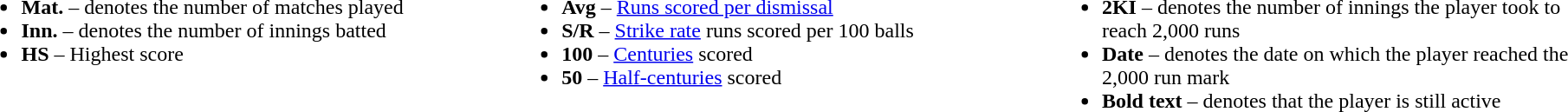<table>
<tr>
<td valign="top" style="width:33%"><br><ul><li><strong>Mat.</strong> – denotes the number of matches played</li><li><strong>Inn.</strong> – denotes the number of innings batted</li><li><strong>HS</strong> – Highest score</li></ul></td>
<td valign="top" style="width:33%"><br><ul><li><strong>Avg</strong> – <a href='#'>Runs scored per dismissal</a></li><li><strong>S/R</strong> – <a href='#'>Strike rate</a> runs scored per 100 balls</li><li><strong>100</strong> – <a href='#'>Centuries</a> scored</li><li><strong>50</strong> – <a href='#'>Half-centuries</a> scored</li></ul></td>
<td valign="top" style="width:33%"><br><ul><li><strong>2KI</strong> – denotes the number of innings the player took to reach 2,000 runs</li><li><strong>Date</strong> – denotes the date on which the player reached the 2,000 run mark</li><li><strong>Bold text</strong> – denotes that the player is still active</li></ul></td>
<td valign="top" style="width:25%"></td>
</tr>
</table>
